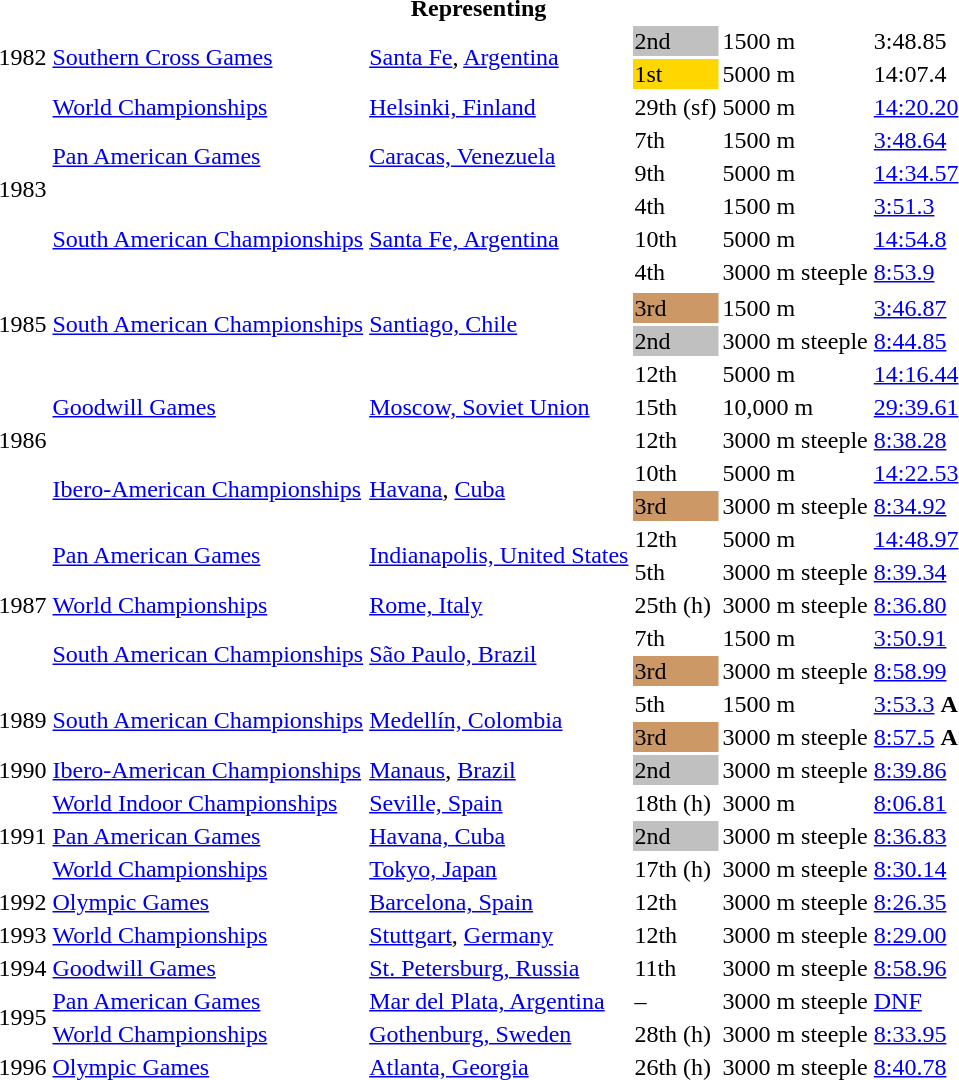<table>
<tr>
<th colspan="6">Representing </th>
</tr>
<tr>
<td rowspan = "2">1982</td>
<td rowspan = "2"><a href='#'>Southern Cross Games</a></td>
<td rowspan = "2"><a href='#'>Santa Fe</a>, <a href='#'>Argentina</a></td>
<td bgcolor=silver>2nd</td>
<td>1500 m</td>
<td>3:48.85</td>
</tr>
<tr>
<td bgcolor=gold>1st</td>
<td>5000 m</td>
<td>14:07.4</td>
</tr>
<tr>
<td rowspan=6>1983</td>
<td><a href='#'>World Championships</a></td>
<td><a href='#'>Helsinki, Finland</a></td>
<td>29th (sf)</td>
<td>5000 m</td>
<td><a href='#'>14:20.20</a></td>
</tr>
<tr>
<td rowspan=2><a href='#'>Pan American Games</a></td>
<td rowspan=2><a href='#'>Caracas, Venezuela</a></td>
<td>7th</td>
<td>1500 m</td>
<td><a href='#'>3:48.64</a></td>
</tr>
<tr>
<td>9th</td>
<td>5000 m</td>
<td><a href='#'>14:34.57</a></td>
</tr>
<tr>
<td rowspan=3><a href='#'>South American Championships</a></td>
<td rowspan=3><a href='#'>Santa Fe, Argentina</a></td>
<td>4th</td>
<td>1500 m</td>
<td><a href='#'>3:51.3</a></td>
</tr>
<tr>
<td>10th</td>
<td>5000 m</td>
<td><a href='#'>14:54.8</a></td>
</tr>
<tr>
<td>4th</td>
<td>3000 m steeple</td>
<td><a href='#'>8:53.9</a></td>
</tr>
<tr>
</tr>
<tr>
<td rowspan=2>1985</td>
<td rowspan=2><a href='#'>South American Championships</a></td>
<td rowspan=2><a href='#'>Santiago, Chile</a></td>
<td bgcolor="cc9966">3rd</td>
<td>1500 m</td>
<td><a href='#'>3:46.87</a></td>
</tr>
<tr>
<td bgcolor="silver">2nd</td>
<td>3000 m steeple</td>
<td><a href='#'>8:44.85</a></td>
</tr>
<tr>
<td rowspan=5>1986</td>
<td rowspan=3><a href='#'>Goodwill Games</a></td>
<td rowspan=3><a href='#'>Moscow, Soviet Union</a></td>
<td>12th</td>
<td>5000 m</td>
<td><a href='#'>14:16.44</a></td>
</tr>
<tr>
<td>15th</td>
<td>10,000 m</td>
<td><a href='#'>29:39.61</a></td>
</tr>
<tr>
<td>12th</td>
<td>3000 m steeple</td>
<td><a href='#'>8:38.28</a></td>
</tr>
<tr>
<td rowspan=2><a href='#'>Ibero-American Championships</a></td>
<td rowspan=2><a href='#'>Havana</a>, <a href='#'>Cuba</a></td>
<td>10th</td>
<td>5000 m</td>
<td><a href='#'>14:22.53</a></td>
</tr>
<tr>
<td bgcolor="cc9966">3rd</td>
<td>3000 m steeple</td>
<td><a href='#'>8:34.92</a></td>
</tr>
<tr>
<td rowspan=5>1987</td>
<td rowspan=2><a href='#'>Pan American Games</a></td>
<td rowspan=2><a href='#'>Indianapolis, United States</a></td>
<td>12th</td>
<td>5000 m</td>
<td><a href='#'>14:48.97</a></td>
</tr>
<tr>
<td>5th</td>
<td>3000 m steeple</td>
<td><a href='#'>8:39.34</a></td>
</tr>
<tr>
<td><a href='#'>World Championships</a></td>
<td><a href='#'>Rome, Italy</a></td>
<td>25th (h)</td>
<td>3000 m steeple</td>
<td><a href='#'>8:36.80</a></td>
</tr>
<tr>
<td rowspan=2><a href='#'>South American Championships</a></td>
<td rowspan=2><a href='#'>São Paulo, Brazil</a></td>
<td>7th</td>
<td>1500 m</td>
<td><a href='#'>3:50.91</a></td>
</tr>
<tr>
<td bgcolor="cc9966">3rd</td>
<td>3000 m steeple</td>
<td><a href='#'>8:58.99</a></td>
</tr>
<tr>
<td rowspan=2>1989</td>
<td rowspan=2><a href='#'>South American Championships</a></td>
<td rowspan=2><a href='#'>Medellín, Colombia</a></td>
<td>5th</td>
<td>1500 m</td>
<td><a href='#'>3:53.3</a> <strong>A</strong></td>
</tr>
<tr>
<td bgcolor="cc9966">3rd</td>
<td>3000 m steeple</td>
<td><a href='#'>8:57.5</a> <strong>A</strong></td>
</tr>
<tr>
<td>1990</td>
<td><a href='#'>Ibero-American Championships</a></td>
<td><a href='#'>Manaus</a>, <a href='#'>Brazil</a></td>
<td bgcolor=silver>2nd</td>
<td>3000 m steeple</td>
<td><a href='#'>8:39.86</a></td>
</tr>
<tr>
<td rowspan=3>1991</td>
<td><a href='#'>World Indoor Championships</a></td>
<td><a href='#'>Seville, Spain</a></td>
<td>18th (h)</td>
<td>3000 m</td>
<td><a href='#'>8:06.81</a></td>
</tr>
<tr>
<td><a href='#'>Pan American Games</a></td>
<td><a href='#'>Havana, Cuba</a></td>
<td bgcolor="silver">2nd</td>
<td>3000 m steeple</td>
<td><a href='#'>8:36.83</a></td>
</tr>
<tr>
<td><a href='#'>World Championships</a></td>
<td><a href='#'>Tokyo, Japan</a></td>
<td>17th (h)</td>
<td>3000 m steeple</td>
<td><a href='#'>8:30.14</a></td>
</tr>
<tr>
<td>1992</td>
<td><a href='#'>Olympic Games</a></td>
<td><a href='#'>Barcelona, Spain</a></td>
<td>12th</td>
<td>3000 m steeple</td>
<td><a href='#'>8:26.35</a></td>
</tr>
<tr>
<td>1993</td>
<td><a href='#'>World Championships</a></td>
<td><a href='#'>Stuttgart</a>, <a href='#'>Germany</a></td>
<td>12th</td>
<td>3000 m steeple</td>
<td><a href='#'>8:29.00</a></td>
</tr>
<tr>
<td>1994</td>
<td><a href='#'>Goodwill Games</a></td>
<td><a href='#'>St. Petersburg, Russia</a></td>
<td>11th</td>
<td>3000 m steeple</td>
<td><a href='#'>8:58.96</a></td>
</tr>
<tr>
<td rowspan=2>1995</td>
<td><a href='#'>Pan American Games</a></td>
<td><a href='#'>Mar del Plata, Argentina</a></td>
<td>–</td>
<td>3000 m steeple</td>
<td><a href='#'>DNF</a></td>
</tr>
<tr>
<td><a href='#'>World Championships</a></td>
<td><a href='#'>Gothenburg, Sweden</a></td>
<td>28th (h)</td>
<td>3000 m steeple</td>
<td><a href='#'>8:33.95</a></td>
</tr>
<tr>
<td>1996</td>
<td><a href='#'>Olympic Games</a></td>
<td><a href='#'>Atlanta, Georgia</a></td>
<td>26th (h)</td>
<td>3000 m steeple</td>
<td><a href='#'>8:40.78</a></td>
</tr>
</table>
